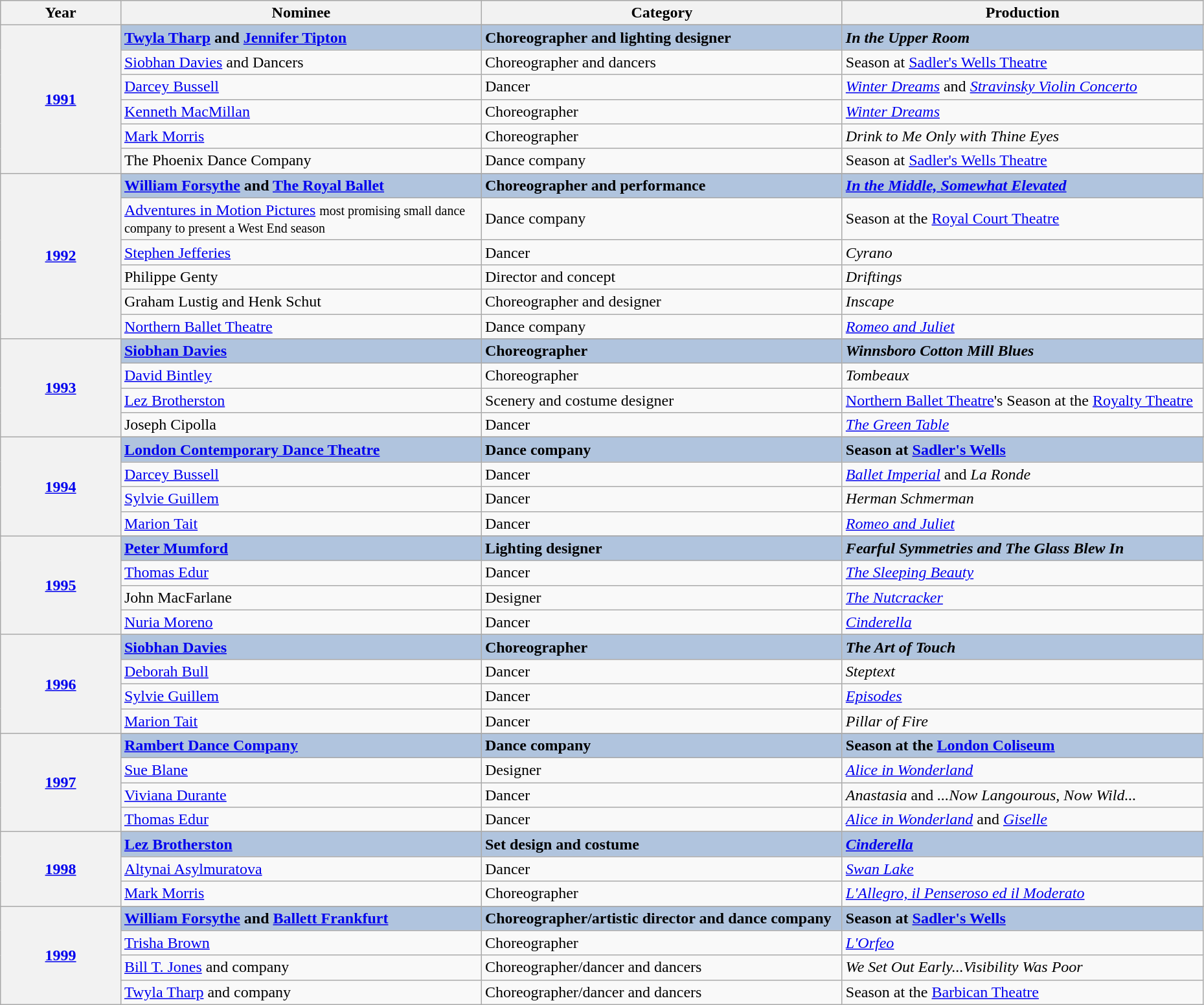<table class="wikitable" style="width:98%;">
<tr style="background:#bebebe;">
<th style="width:10%;">Year</th>
<th style="width:30%;">Nominee</th>
<th style="width:30%;">Category</th>
<th style="width:30%;">Production</th>
</tr>
<tr>
<th rowspan="7" align="center"><a href='#'>1991</a></th>
</tr>
<tr style="background:#B0C4DE">
<td><strong><a href='#'>Twyla Tharp</a> and <a href='#'>Jennifer Tipton</a></strong></td>
<td><strong>Choreographer and lighting designer</strong></td>
<td><strong><em>In the Upper Room</em></strong></td>
</tr>
<tr>
<td><a href='#'>Siobhan Davies</a> and Dancers</td>
<td>Choreographer and dancers</td>
<td>Season at <a href='#'>Sadler's Wells Theatre</a></td>
</tr>
<tr>
<td><a href='#'>Darcey Bussell</a></td>
<td>Dancer</td>
<td><em><a href='#'>Winter Dreams</a></em> and <em><a href='#'>Stravinsky Violin Concerto</a></em></td>
</tr>
<tr>
<td><a href='#'>Kenneth MacMillan</a></td>
<td>Choreographer</td>
<td><em><a href='#'>Winter Dreams</a></em></td>
</tr>
<tr>
<td><a href='#'>Mark Morris</a></td>
<td>Choreographer</td>
<td><em>Drink to Me Only with Thine Eyes</em></td>
</tr>
<tr>
<td>The Phoenix Dance Company</td>
<td>Dance company</td>
<td>Season at <a href='#'>Sadler's Wells Theatre</a></td>
</tr>
<tr>
<th rowspan="7" align="center"><a href='#'>1992</a></th>
</tr>
<tr style="background:#B0C4DE">
<td><strong><a href='#'>William Forsythe</a> and <a href='#'>The Royal Ballet</a></strong></td>
<td><strong>Choreographer and performance</strong></td>
<td><strong><em><a href='#'>In the Middle, Somewhat Elevated</a></em></strong></td>
</tr>
<tr>
<td><a href='#'>Adventures in Motion Pictures</a> <small>most promising small dance company to present a West End season</small></td>
<td>Dance company</td>
<td>Season at the <a href='#'>Royal Court Theatre</a></td>
</tr>
<tr>
<td><a href='#'>Stephen Jefferies</a></td>
<td>Dancer</td>
<td><em>Cyrano</em></td>
</tr>
<tr>
<td>Philippe Genty</td>
<td>Director and concept</td>
<td><em>Driftings</em></td>
</tr>
<tr>
<td>Graham Lustig and Henk Schut</td>
<td>Choreographer and designer</td>
<td><em>Inscape</em></td>
</tr>
<tr>
<td><a href='#'>Northern Ballet Theatre</a></td>
<td>Dance company</td>
<td><em><a href='#'>Romeo and Juliet</a></em></td>
</tr>
<tr>
<th rowspan="5" align="center"><a href='#'>1993</a></th>
</tr>
<tr style="background:#B0C4DE">
<td><strong><a href='#'>Siobhan Davies</a></strong></td>
<td><strong>Choreographer</strong></td>
<td><strong><em>Winnsboro Cotton Mill Blues</em></strong></td>
</tr>
<tr>
<td><a href='#'>David Bintley</a></td>
<td>Choreographer</td>
<td><em>Tombeaux</em></td>
</tr>
<tr>
<td><a href='#'>Lez Brotherston</a></td>
<td>Scenery and costume designer</td>
<td><a href='#'>Northern Ballet Theatre</a>'s Season at the <a href='#'>Royalty Theatre</a></td>
</tr>
<tr>
<td>Joseph Cipolla</td>
<td>Dancer</td>
<td><em><a href='#'>The Green Table</a></em></td>
</tr>
<tr>
<th rowspan="5" align="center"><a href='#'>1994</a></th>
</tr>
<tr style="background:#B0C4DE">
<td><strong><a href='#'>London Contemporary Dance Theatre</a></strong></td>
<td><strong>Dance company</strong></td>
<td><strong>Season at <a href='#'>Sadler's Wells</a></strong></td>
</tr>
<tr>
<td><a href='#'>Darcey Bussell</a></td>
<td>Dancer</td>
<td><em><a href='#'>Ballet Imperial</a></em> and <em>La Ronde</em></td>
</tr>
<tr>
<td><a href='#'>Sylvie Guillem</a></td>
<td>Dancer</td>
<td><em>Herman Schmerman</em></td>
</tr>
<tr>
<td><a href='#'>Marion Tait</a></td>
<td>Dancer</td>
<td><em><a href='#'>Romeo and Juliet</a></em></td>
</tr>
<tr>
<th rowspan="5" align="center"><a href='#'>1995</a></th>
</tr>
<tr style="background:#B0C4DE">
<td><strong><a href='#'>Peter Mumford</a></strong></td>
<td><strong>Lighting designer</strong></td>
<td><strong><em>Fearful Symmetries<em> and </em>The Glass Blew In</em></strong></td>
</tr>
<tr>
<td><a href='#'>Thomas Edur</a></td>
<td>Dancer</td>
<td><em><a href='#'>The Sleeping Beauty</a></em></td>
</tr>
<tr>
<td>John MacFarlane</td>
<td>Designer</td>
<td><em><a href='#'>The Nutcracker</a></em></td>
</tr>
<tr>
<td><a href='#'>Nuria Moreno</a></td>
<td>Dancer</td>
<td><em><a href='#'>Cinderella</a></em></td>
</tr>
<tr>
<th rowspan="5" align="center"><a href='#'>1996</a></th>
</tr>
<tr style="background:#B0C4DE">
<td><strong><a href='#'>Siobhan Davies</a></strong></td>
<td><strong>Choreographer</strong></td>
<td><strong><em>The Art of Touch</em></strong></td>
</tr>
<tr>
<td><a href='#'>Deborah Bull</a></td>
<td>Dancer</td>
<td><em>Steptext</em></td>
</tr>
<tr>
<td><a href='#'>Sylvie Guillem</a></td>
<td>Dancer</td>
<td><em><a href='#'>Episodes</a></em></td>
</tr>
<tr>
<td><a href='#'>Marion Tait</a></td>
<td>Dancer</td>
<td><em>Pillar of Fire</em></td>
</tr>
<tr>
<th rowspan="5" align="center"><a href='#'>1997</a></th>
</tr>
<tr style="background:#B0C4DE">
<td><strong><a href='#'>Rambert Dance Company</a></strong></td>
<td><strong>Dance company</strong></td>
<td><strong>Season at the <a href='#'>London Coliseum</a></strong></td>
</tr>
<tr>
<td><a href='#'>Sue Blane</a></td>
<td>Designer</td>
<td><em><a href='#'>Alice in Wonderland</a></em></td>
</tr>
<tr>
<td><a href='#'>Viviana Durante</a></td>
<td>Dancer</td>
<td><em>Anastasia</em> and <em>...Now Langourous, Now Wild...</em></td>
</tr>
<tr>
<td><a href='#'>Thomas Edur</a></td>
<td>Dancer</td>
<td><em><a href='#'>Alice in Wonderland</a></em> and <em><a href='#'>Giselle</a></em></td>
</tr>
<tr>
<th rowspan="4" align="center"><a href='#'>1998</a></th>
</tr>
<tr style="background:#B0C4DE">
<td><strong><a href='#'>Lez Brotherston</a></strong></td>
<td><strong>Set design and costume</strong></td>
<td><strong><em><a href='#'>Cinderella</a></em></strong></td>
</tr>
<tr>
<td><a href='#'>Altynai Asylmuratova</a></td>
<td>Dancer</td>
<td><em><a href='#'>Swan Lake</a></em></td>
</tr>
<tr>
<td><a href='#'>Mark Morris</a></td>
<td>Choreographer</td>
<td><em><a href='#'>L'Allegro, il Penseroso ed il Moderato</a></em></td>
</tr>
<tr>
<th rowspan="5" align="center"><a href='#'>1999</a></th>
</tr>
<tr style="background:#B0C4DE">
<td><strong><a href='#'>William Forsythe</a> and <a href='#'>Ballett Frankfurt</a></strong></td>
<td><strong>Choreographer/artistic director and dance company</strong></td>
<td><strong>Season at <a href='#'>Sadler's Wells</a></strong></td>
</tr>
<tr>
<td><a href='#'>Trisha Brown</a></td>
<td>Choreographer</td>
<td><em><a href='#'>L'Orfeo</a></em></td>
</tr>
<tr>
<td><a href='#'>Bill T. Jones</a> and company</td>
<td>Choreographer/dancer and dancers</td>
<td><em>We Set Out Early...Visibility Was Poor</em></td>
</tr>
<tr>
<td><a href='#'>Twyla Tharp</a> and company</td>
<td>Choreographer/dancer and dancers</td>
<td>Season at the <a href='#'>Barbican Theatre</a></td>
</tr>
</table>
